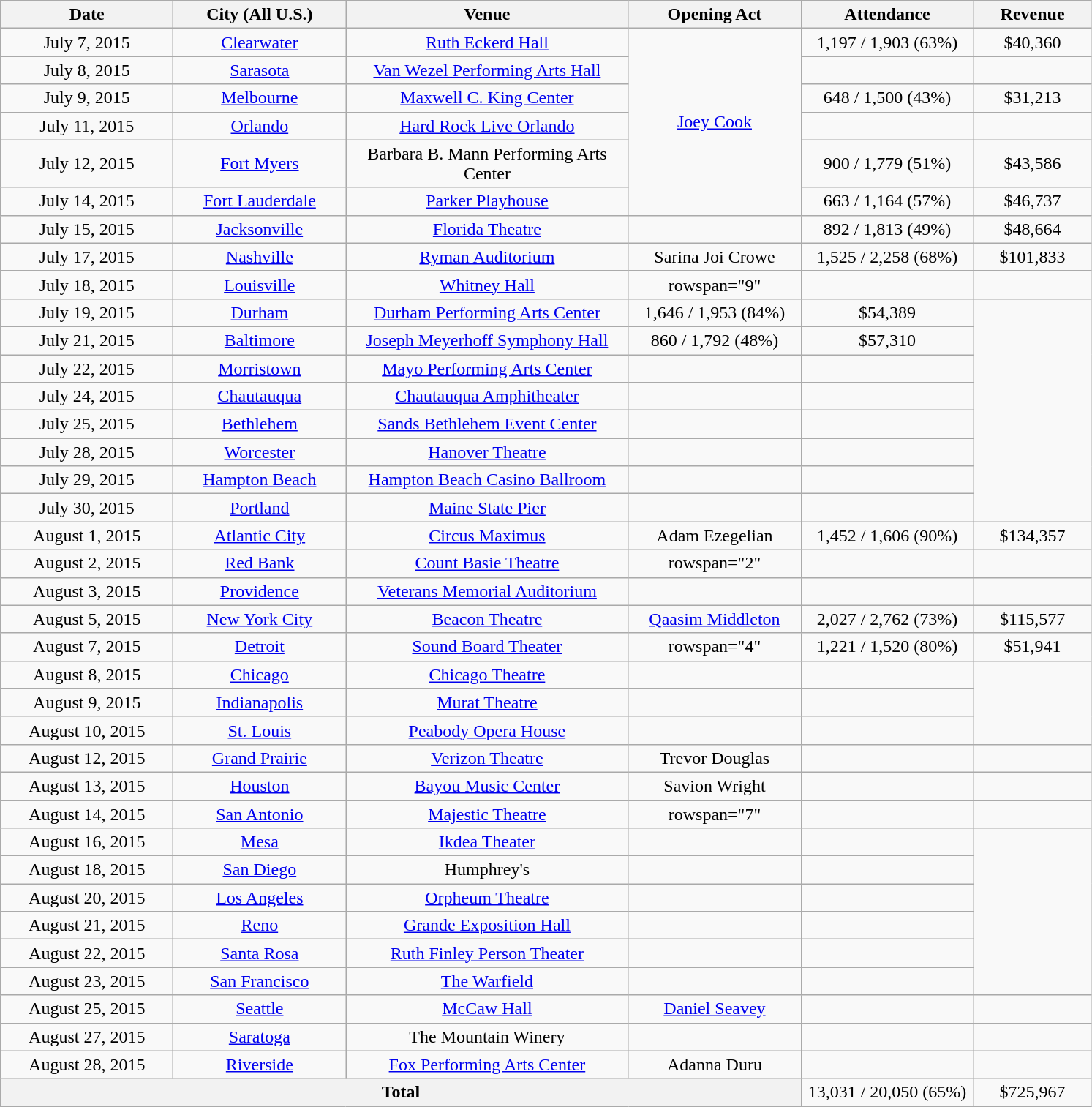<table class="wikitable" style="text-align:center">
<tr>
<th style="width:150px;">Date</th>
<th style="width:150px;">City (All U.S.)</th>
<th style="width:250px;">Venue</th>
<th style="width:150px;">Opening Act</th>
<th style="width:150px;">Attendance</th>
<th style="width:100px;">Revenue</th>
</tr>
<tr>
<td>July 7, 2015</td>
<td><a href='#'>Clearwater</a></td>
<td><a href='#'>Ruth Eckerd Hall</a></td>
<td rowspan="6"><a href='#'>Joey Cook</a></td>
<td>1,197 / 1,903 (63%)</td>
<td>$40,360</td>
</tr>
<tr>
<td>July 8, 2015</td>
<td><a href='#'>Sarasota</a></td>
<td><a href='#'>Van Wezel Performing Arts Hall</a></td>
<td></td>
<td></td>
</tr>
<tr>
<td>July 9, 2015</td>
<td><a href='#'>Melbourne</a></td>
<td><a href='#'>Maxwell C. King Center</a></td>
<td>648 / 1,500 (43%)</td>
<td>$31,213</td>
</tr>
<tr>
<td>July 11, 2015</td>
<td><a href='#'>Orlando</a></td>
<td><a href='#'>Hard Rock Live Orlando</a></td>
<td></td>
<td></td>
</tr>
<tr>
<td>July 12, 2015</td>
<td><a href='#'>Fort Myers</a></td>
<td>Barbara B. Mann Performing Arts Center</td>
<td>900 / 1,779 (51%)</td>
<td>$43,586</td>
</tr>
<tr>
<td>July 14, 2015</td>
<td><a href='#'>Fort Lauderdale</a></td>
<td><a href='#'>Parker Playhouse</a></td>
<td>663 / 1,164 (57%)</td>
<td>$46,737</td>
</tr>
<tr>
<td>July 15, 2015</td>
<td><a href='#'>Jacksonville</a></td>
<td><a href='#'>Florida Theatre</a></td>
<td></td>
<td>892 / 1,813 (49%)</td>
<td>$48,664</td>
</tr>
<tr>
<td>July 17, 2015</td>
<td><a href='#'>Nashville</a></td>
<td><a href='#'>Ryman Auditorium</a></td>
<td>Sarina Joi Crowe</td>
<td>1,525 / 2,258 (68%)</td>
<td>$101,833</td>
</tr>
<tr>
<td>July 18, 2015</td>
<td><a href='#'>Louisville</a></td>
<td><a href='#'>Whitney Hall</a></td>
<td>rowspan="9" </td>
<td></td>
<td></td>
</tr>
<tr>
<td>July 19, 2015</td>
<td><a href='#'>Durham</a></td>
<td><a href='#'>Durham Performing Arts Center</a></td>
<td>1,646 / 1,953 (84%)</td>
<td>$54,389</td>
</tr>
<tr>
<td>July 21, 2015</td>
<td><a href='#'>Baltimore</a></td>
<td><a href='#'>Joseph Meyerhoff Symphony Hall</a></td>
<td>860 / 1,792 (48%)</td>
<td>$57,310</td>
</tr>
<tr>
<td>July 22, 2015</td>
<td><a href='#'>Morristown</a></td>
<td><a href='#'>Mayo Performing Arts Center</a></td>
<td></td>
<td></td>
</tr>
<tr>
<td>July 24, 2015</td>
<td><a href='#'>Chautauqua</a></td>
<td><a href='#'>Chautauqua Amphitheater</a></td>
<td></td>
<td></td>
</tr>
<tr>
<td>July 25, 2015</td>
<td><a href='#'>Bethlehem</a></td>
<td><a href='#'>Sands Bethlehem Event Center</a></td>
<td></td>
<td></td>
</tr>
<tr>
<td>July 28, 2015</td>
<td><a href='#'>Worcester</a></td>
<td><a href='#'>Hanover Theatre</a></td>
<td></td>
<td></td>
</tr>
<tr>
<td>July 29, 2015</td>
<td><a href='#'>Hampton Beach</a></td>
<td><a href='#'>Hampton Beach Casino Ballroom</a></td>
<td></td>
<td></td>
</tr>
<tr>
<td>July 30, 2015</td>
<td><a href='#'>Portland</a></td>
<td><a href='#'>Maine State Pier</a></td>
<td></td>
<td></td>
</tr>
<tr>
<td>August 1, 2015</td>
<td><a href='#'>Atlantic City</a></td>
<td><a href='#'>Circus Maximus</a></td>
<td>Adam Ezegelian</td>
<td>1,452 / 1,606 (90%)</td>
<td>$134,357</td>
</tr>
<tr>
<td>August 2, 2015</td>
<td><a href='#'>Red Bank</a></td>
<td><a href='#'>Count Basie Theatre</a></td>
<td>rowspan="2" </td>
<td></td>
<td></td>
</tr>
<tr>
<td>August 3, 2015</td>
<td><a href='#'>Providence</a></td>
<td><a href='#'>Veterans Memorial Auditorium</a></td>
<td></td>
<td></td>
</tr>
<tr>
<td>August 5, 2015</td>
<td><a href='#'>New York City</a></td>
<td><a href='#'>Beacon Theatre</a></td>
<td><a href='#'>Qaasim Middleton</a></td>
<td>2,027 / 2,762 (73%)</td>
<td>$115,577</td>
</tr>
<tr>
<td>August 7, 2015</td>
<td><a href='#'>Detroit</a></td>
<td><a href='#'>Sound Board Theater</a></td>
<td>rowspan="4" </td>
<td>1,221 / 1,520 (80%)</td>
<td>$51,941</td>
</tr>
<tr>
<td>August 8, 2015</td>
<td><a href='#'>Chicago</a></td>
<td><a href='#'>Chicago Theatre</a></td>
<td></td>
<td></td>
</tr>
<tr>
<td>August 9, 2015</td>
<td><a href='#'>Indianapolis</a></td>
<td><a href='#'>Murat Theatre</a></td>
<td></td>
<td></td>
</tr>
<tr>
<td>August 10, 2015</td>
<td><a href='#'>St. Louis</a></td>
<td><a href='#'>Peabody Opera House</a></td>
<td></td>
<td></td>
</tr>
<tr>
<td>August 12, 2015</td>
<td><a href='#'>Grand Prairie</a></td>
<td><a href='#'>Verizon Theatre</a></td>
<td>Trevor Douglas</td>
<td></td>
<td></td>
</tr>
<tr>
<td>August 13, 2015</td>
<td><a href='#'>Houston</a></td>
<td><a href='#'>Bayou Music Center</a></td>
<td>Savion Wright</td>
<td></td>
<td></td>
</tr>
<tr>
<td>August 14, 2015</td>
<td><a href='#'>San Antonio</a></td>
<td><a href='#'>Majestic Theatre</a></td>
<td>rowspan="7" </td>
<td></td>
<td></td>
</tr>
<tr>
<td>August 16, 2015</td>
<td><a href='#'>Mesa</a></td>
<td><a href='#'>Ikdea Theater</a></td>
<td></td>
<td></td>
</tr>
<tr>
<td>August 18, 2015</td>
<td><a href='#'>San Diego</a></td>
<td>Humphrey's</td>
<td></td>
<td></td>
</tr>
<tr>
<td>August 20, 2015</td>
<td><a href='#'>Los Angeles</a></td>
<td><a href='#'>Orpheum Theatre</a></td>
<td></td>
<td></td>
</tr>
<tr>
<td>August 21, 2015</td>
<td><a href='#'>Reno</a></td>
<td><a href='#'>Grande Exposition Hall</a></td>
<td></td>
<td></td>
</tr>
<tr>
<td>August 22, 2015</td>
<td><a href='#'>Santa Rosa</a></td>
<td><a href='#'>Ruth Finley Person Theater</a></td>
<td></td>
<td></td>
</tr>
<tr>
<td>August 23, 2015</td>
<td><a href='#'>San Francisco</a></td>
<td><a href='#'>The Warfield</a></td>
<td></td>
<td></td>
</tr>
<tr>
<td>August 25, 2015</td>
<td><a href='#'>Seattle</a></td>
<td><a href='#'>McCaw Hall</a></td>
<td><a href='#'>Daniel Seavey</a></td>
<td></td>
<td></td>
</tr>
<tr>
<td>August 27, 2015</td>
<td><a href='#'>Saratoga</a></td>
<td>The Mountain Winery</td>
<td></td>
<td></td>
<td></td>
</tr>
<tr>
<td>August 28, 2015</td>
<td><a href='#'>Riverside</a></td>
<td><a href='#'>Fox Performing Arts Center</a></td>
<td>Adanna Duru</td>
<td></td>
<td></td>
</tr>
<tr>
<th colspan="4">Total</th>
<td>13,031 / 20,050 (65%)</td>
<td>$725,967</td>
</tr>
</table>
